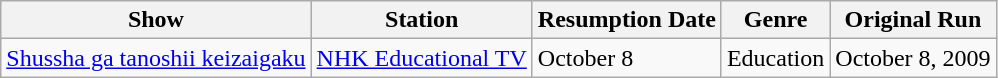<table class="wikitable sortable">
<tr>
<th>Show</th>
<th>Station</th>
<th>Resumption Date</th>
<th>Genre</th>
<th>Original Run</th>
</tr>
<tr>
<td><a href='#'>Shussha ga tanoshii keizaigaku</a></td>
<td><a href='#'>NHK Educational TV</a></td>
<td>October 8</td>
<td>Education</td>
<td>October 8, 2009</td>
</tr>
</table>
